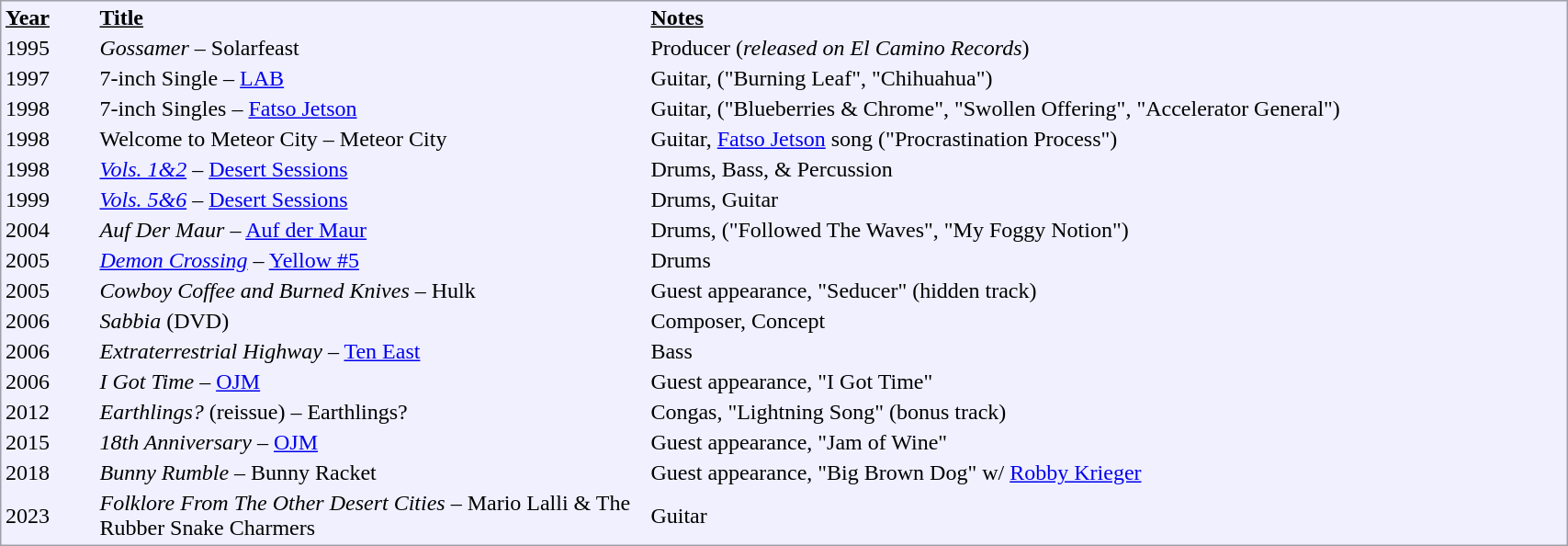<table style="border: 1px solid #a0a0aa; background-color: #f0f0ff; width: 90%; margin-left:8px;">
<tr>
<td width=5%><u><strong>Year</strong></u></td>
<td width=30%><u><strong>Title</strong></u></td>
<td width=50%><u><strong>Notes</strong></u></td>
</tr>
<tr>
<td>1995</td>
<td><em>Gossamer</em> – Solarfeast</td>
<td>Producer (<em>released on El Camino Records</em>)</td>
</tr>
<tr>
<td>1997</td>
<td>7-inch Single – <a href='#'>LAB</a></td>
<td>Guitar, ("Burning Leaf", "Chihuahua")</td>
</tr>
<tr>
<td>1998</td>
<td>7-inch Singles – <a href='#'>Fatso Jetson</a></td>
<td>Guitar, ("Blueberries & Chrome", "Swollen Offering", "Accelerator General")</td>
</tr>
<tr>
<td>1998</td>
<td>Welcome to Meteor City – Meteor City</td>
<td>Guitar, <a href='#'>Fatso Jetson</a> song ("Procrastination Process")</td>
</tr>
<tr>
<td>1998</td>
<td><em><a href='#'>Vols. 1&2</a></em> – <a href='#'>Desert Sessions</a></td>
<td>Drums, Bass, & Percussion</td>
</tr>
<tr>
<td>1999</td>
<td><em><a href='#'>Vols. 5&6</a></em> – <a href='#'>Desert Sessions</a></td>
<td>Drums, Guitar</td>
</tr>
<tr>
<td>2004</td>
<td><em>Auf Der Maur</em> – <a href='#'>Auf der Maur</a></td>
<td>Drums, ("Followed The Waves", "My Foggy Notion")</td>
</tr>
<tr>
<td>2005</td>
<td><em><a href='#'>Demon Crossing</a></em> – <a href='#'>Yellow #5</a></td>
<td>Drums</td>
</tr>
<tr>
<td>2005</td>
<td><em>Cowboy Coffee and Burned Knives</em> – Hulk</td>
<td>Guest appearance, "Seducer" (hidden track)</td>
</tr>
<tr>
<td>2006</td>
<td><em>Sabbia</em> (DVD)</td>
<td>Composer, Concept</td>
</tr>
<tr>
<td>2006</td>
<td><em>Extraterrestrial Highway</em> – <a href='#'>Ten East</a></td>
<td>Bass</td>
</tr>
<tr>
<td>2006</td>
<td><em>I Got Time</em> – <a href='#'>OJM</a></td>
<td>Guest appearance, "I Got Time"</td>
</tr>
<tr>
<td>2012</td>
<td><em>Earthlings?</em> (reissue) – Earthlings?</td>
<td>Congas, "Lightning Song" (bonus track)</td>
</tr>
<tr>
<td>2015</td>
<td><em>18th Anniversary</em> – <a href='#'>OJM</a></td>
<td>Guest appearance, "Jam of Wine"</td>
</tr>
<tr>
<td>2018</td>
<td><em>Bunny Rumble</em> – Bunny Racket</td>
<td>Guest appearance, "Big Brown Dog" w/ <a href='#'>Robby Krieger</a></td>
</tr>
<tr>
<td>2023</td>
<td><em>Folklore From The Other Desert Cities</em> – Mario Lalli & The Rubber Snake Charmers</td>
<td>Guitar</td>
</tr>
</table>
